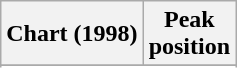<table class="wikitable sortable">
<tr>
<th>Chart (1998)</th>
<th>Peak<br>position</th>
</tr>
<tr>
</tr>
<tr>
</tr>
</table>
